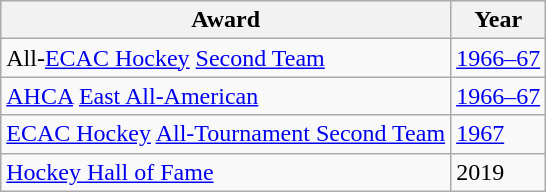<table class="wikitable">
<tr>
<th>Award</th>
<th>Year</th>
</tr>
<tr>
<td>All-<a href='#'>ECAC Hockey</a> <a href='#'>Second Team</a></td>
<td><a href='#'>1966–67</a></td>
</tr>
<tr>
<td><a href='#'>AHCA</a> <a href='#'>East All-American</a></td>
<td><a href='#'>1966–67</a></td>
</tr>
<tr>
<td><a href='#'>ECAC Hockey</a> <a href='#'>All-Tournament Second Team</a></td>
<td><a href='#'>1967</a></td>
</tr>
<tr>
<td><a href='#'>Hockey Hall of Fame</a></td>
<td>2019</td>
</tr>
</table>
